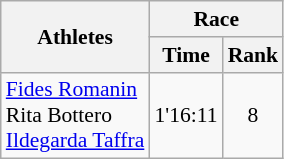<table class="wikitable" border="1" style="font-size:90%">
<tr>
<th rowspan=2>Athletes</th>
<th colspan=2>Race</th>
</tr>
<tr>
<th>Time</th>
<th>Rank</th>
</tr>
<tr>
<td><a href='#'>Fides Romanin</a><br>Rita Bottero<br><a href='#'>Ildegarda Taffra</a></td>
<td align=center>1'16:11</td>
<td align=center>8</td>
</tr>
</table>
